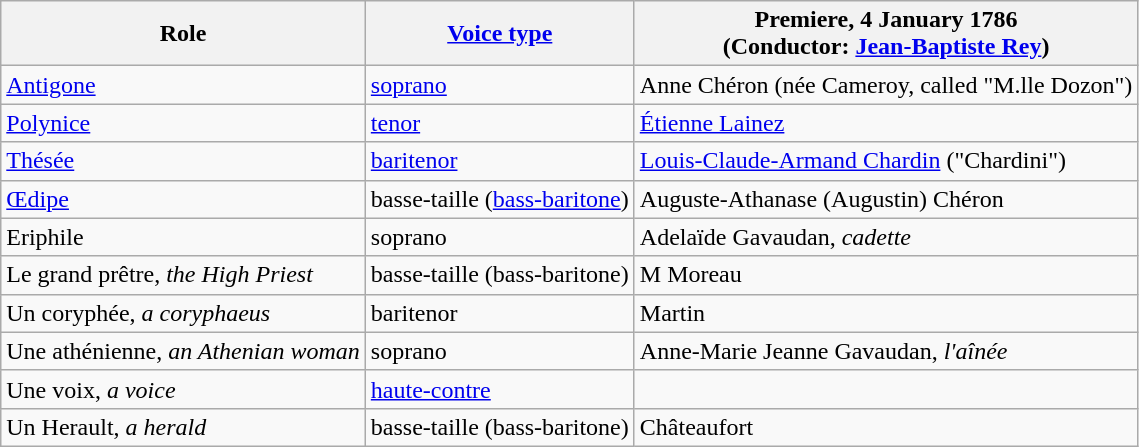<table class="wikitable">
<tr>
<th>Role</th>
<th><a href='#'>Voice type</a></th>
<th>Premiere, 4 January 1786<br>(Conductor: <a href='#'>Jean-Baptiste Rey</a>)</th>
</tr>
<tr>
<td><a href='#'>Antigone</a></td>
<td><a href='#'>soprano</a></td>
<td>Anne Chéron (née Cameroy, called "M.lle Dozon")</td>
</tr>
<tr>
<td><a href='#'>Polynice</a></td>
<td><a href='#'>tenor</a></td>
<td><a href='#'>Étienne Lainez</a></td>
</tr>
<tr>
<td><a href='#'>Thésée</a></td>
<td><a href='#'>baritenor</a></td>
<td><a href='#'>Louis-Claude-Armand Chardin</a> ("Chardini")</td>
</tr>
<tr>
<td><a href='#'>Œdipe</a></td>
<td>basse-taille (<a href='#'>bass-baritone</a>)</td>
<td>Auguste-Athanase (Augustin) Chéron</td>
</tr>
<tr>
<td>Eriphile</td>
<td>soprano</td>
<td>Adelaïde Gavaudan, <em>cadette</em></td>
</tr>
<tr>
<td>Le grand prêtre, <em>the High Priest</em></td>
<td>basse-taille (bass-baritone)</td>
<td>M Moreau</td>
</tr>
<tr>
<td>Un coryphée, <em>a coryphaeus</em></td>
<td>baritenor</td>
<td>Martin</td>
</tr>
<tr>
<td>Une athénienne, <em>an Athenian woman</em></td>
<td>soprano</td>
<td>Anne-Marie Jeanne Gavaudan, <em>l'aînée</em></td>
</tr>
<tr>
<td>Une voix, <em>a voice</em></td>
<td><a href='#'>haute-contre</a></td>
<td></td>
</tr>
<tr>
<td>Un Herault, <em>a herald</em></td>
<td>basse-taille (bass-baritone)</td>
<td>Châteaufort</td>
</tr>
</table>
